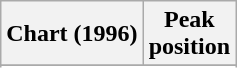<table class="wikitable sortable plainrowheaders">
<tr>
<th>Chart (1996)</th>
<th>Peak<br>position</th>
</tr>
<tr>
</tr>
<tr>
</tr>
<tr>
</tr>
<tr>
</tr>
</table>
